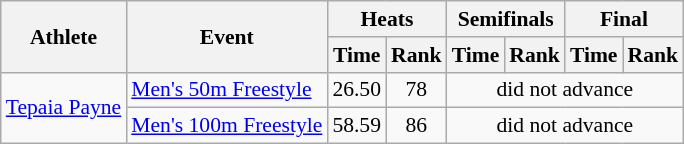<table class=wikitable style="font-size:90%">
<tr>
<th rowspan="2">Athlete</th>
<th rowspan="2">Event</th>
<th colspan="2">Heats</th>
<th colspan="2">Semifinals</th>
<th colspan="2">Final</th>
</tr>
<tr>
<th>Time</th>
<th>Rank</th>
<th>Time</th>
<th>Rank</th>
<th>Time</th>
<th>Rank</th>
</tr>
<tr>
<td rowspan="2"><a href='#'>Tepaia Payne</a></td>
<td><a href='#'>Men's 50m Freestyle</a></td>
<td align=center>26.50</td>
<td align=center>78</td>
<td align=center colspan=4>did not advance</td>
</tr>
<tr>
<td><a href='#'>Men's 100m Freestyle</a></td>
<td align=center>58.59</td>
<td align=center>86</td>
<td align=center colspan=4>did not advance</td>
</tr>
</table>
